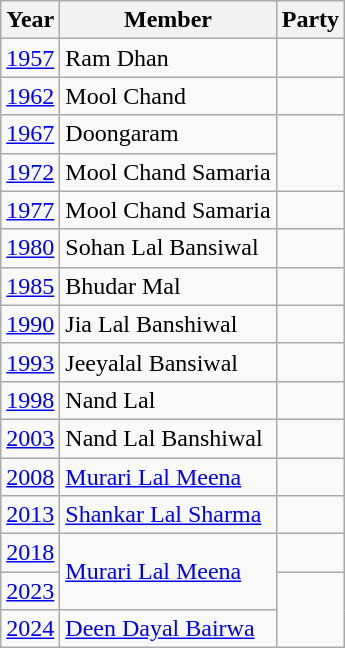<table class="wikitable sortable">
<tr>
<th>Year</th>
<th>Member</th>
<th colspan="2">Party</th>
</tr>
<tr>
<td><a href='#'>1957</a></td>
<td>Ram Dhan</td>
<td></td>
</tr>
<tr>
<td><a href='#'>1962</a></td>
<td>Mool Chand</td>
<td></td>
</tr>
<tr>
<td><a href='#'>1967</a></td>
<td>Doongaram</td>
</tr>
<tr>
<td><a href='#'>1972</a></td>
<td>Mool Chand Samaria</td>
</tr>
<tr>
<td><a href='#'>1977</a></td>
<td>Mool Chand Samaria</td>
<td></td>
</tr>
<tr>
<td><a href='#'>1980</a></td>
<td>Sohan Lal Bansiwal</td>
<td></td>
</tr>
<tr>
<td><a href='#'>1985</a></td>
<td>Bhudar Mal</td>
<td></td>
</tr>
<tr>
<td><a href='#'>1990</a></td>
<td>Jia Lal Banshiwal</td>
<td></td>
</tr>
<tr>
<td><a href='#'>1993</a></td>
<td>Jeeyalal Bansiwal</td>
</tr>
<tr>
<td><a href='#'>1998</a></td>
<td>Nand Lal</td>
<td></td>
</tr>
<tr>
<td><a href='#'>2003</a></td>
<td>Nand Lal Banshiwal</td>
<td></td>
</tr>
<tr>
<td><a href='#'>2008</a></td>
<td><a href='#'>Murari Lal Meena</a></td>
<td></td>
</tr>
<tr>
<td><a href='#'>2013</a></td>
<td><a href='#'>Shankar Lal Sharma</a></td>
<td></td>
</tr>
<tr>
<td><a href='#'>2018</a></td>
<td rowspan="2"><a href='#'>Murari Lal Meena</a></td>
<td></td>
</tr>
<tr>
<td><a href='#'>2023</a></td>
</tr>
<tr>
<td><a href='#'>2024</a></td>
<td><a href='#'>Deen Dayal Bairwa</a></td>
</tr>
</table>
